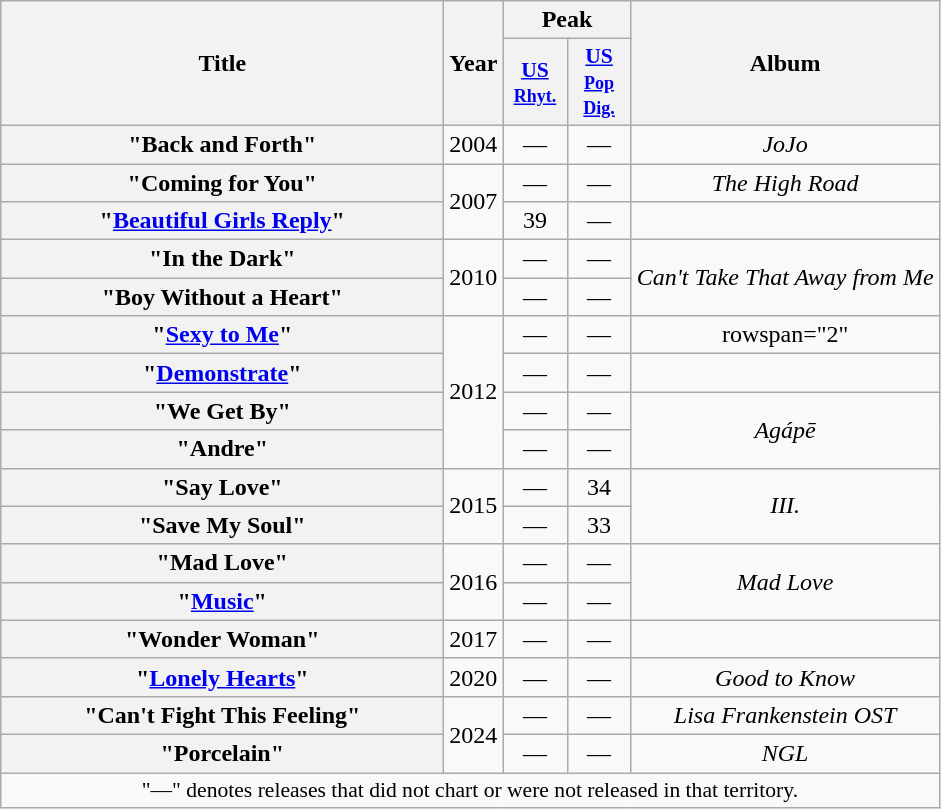<table class="wikitable plainrowheaders" style="text-align:center;">
<tr>
<th scope="col" rowspan="2" style="width:18em;">Title</th>
<th scope="col" rowspan="2">Year</th>
<th scope="col" colspan="2">Peak</th>
<th scope="col" rowspan="2">Album</th>
</tr>
<tr>
<th scope="col" style="width:2.5em;font-size:90%;"><a href='#'>US<br><small>Rhyt.</small></a><br></th>
<th scope="col" style="width:2.5em;font-size:90%;"><a href='#'>US<br><small>Pop Dig.</small></a><br></th>
</tr>
<tr>
<th scope="row">"Back and Forth"</th>
<td>2004</td>
<td>—</td>
<td>—</td>
<td><em>JoJo</em></td>
</tr>
<tr>
<th scope="row">"Coming for You"</th>
<td rowspan="2">2007</td>
<td>—</td>
<td>—</td>
<td><em>The High Road</em></td>
</tr>
<tr>
<th scope="row">"<a href='#'>Beautiful Girls Reply</a>"</th>
<td>39</td>
<td>—</td>
<td></td>
</tr>
<tr>
<th scope="row">"In the Dark"</th>
<td style="text-align:center;" rowspan="2">2010</td>
<td>—</td>
<td>—</td>
<td style="text-align:center;" rowspan="2"><em>Can't Take That Away from Me</em></td>
</tr>
<tr>
<th scope="row">"Boy Without a Heart"</th>
<td>—</td>
<td>—</td>
</tr>
<tr>
<th scope="row">"<a href='#'>Sexy to Me</a>"</th>
<td rowspan="4">2012</td>
<td>—</td>
<td>—</td>
<td>rowspan="2" </td>
</tr>
<tr>
<th scope="row">"<a href='#'>Demonstrate</a>"</th>
<td>—</td>
<td>—</td>
</tr>
<tr>
<th scope="row">"We Get By"</th>
<td>—</td>
<td>—</td>
<td rowspan="2"><em>Agápē</em></td>
</tr>
<tr>
<th scope="row">"Andre"</th>
<td>—</td>
<td>—</td>
</tr>
<tr>
<th scope="row">"Say Love"</th>
<td rowspan="2">2015</td>
<td>—</td>
<td>34</td>
<td rowspan="2"><em>III.</em></td>
</tr>
<tr>
<th scope="row">"Save My Soul"</th>
<td>—</td>
<td>33</td>
</tr>
<tr>
<th scope="row">"Mad Love"</th>
<td rowspan="2">2016</td>
<td>—</td>
<td>—</td>
<td rowspan="2"><em>Mad Love</em></td>
</tr>
<tr>
<th scope="row">"<a href='#'>Music</a>"</th>
<td>—</td>
<td>—</td>
</tr>
<tr>
<th scope="row">"Wonder Woman"</th>
<td>2017</td>
<td>—</td>
<td>—</td>
<td></td>
</tr>
<tr>
<th scope="row">"<a href='#'>Lonely Hearts</a>"</th>
<td>2020</td>
<td>—</td>
<td>—</td>
<td><em>Good to Know</em></td>
</tr>
<tr>
<th scope="row">"Can't Fight This Feeling"</th>
<td rowspan="2">2024</td>
<td>—</td>
<td>—</td>
<td><em>Lisa Frankenstein OST</em></td>
</tr>
<tr>
<th scope="row">"Porcelain"</th>
<td>—</td>
<td>—</td>
<td><em>NGL</em></td>
</tr>
<tr>
<td colspan="15" style="font-size:90%;">"—" denotes releases that did not chart or were not released in that territory.</td>
</tr>
</table>
